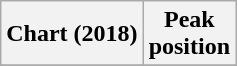<table class="wikitable plainrowheaders" style="text-align:center">
<tr>
<th scope="col">Chart (2018)</th>
<th scope="col">Peak<br>position</th>
</tr>
<tr>
</tr>
</table>
